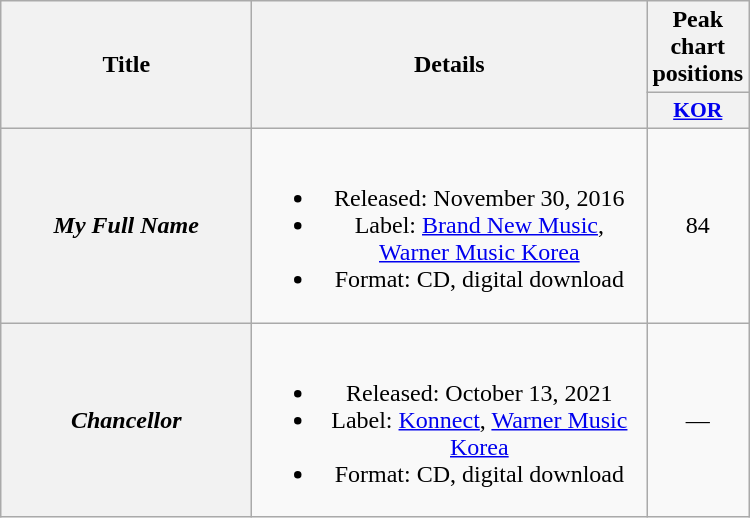<table class="wikitable plainrowheaders" style="text-align:center;" border="1">
<tr>
<th scope="col" rowspan="2" style="width:10em;">Title</th>
<th scope="col" rowspan="2" style="width:16em;">Details</th>
<th scope="col">Peak chart positions</th>
</tr>
<tr>
<th scope="col" style="width:2.2em;font-size:90%;"><a href='#'>KOR</a><br></th>
</tr>
<tr>
<th scope="row"><em>My Full Name</em></th>
<td><br><ul><li>Released: November 30, 2016</li><li>Label: <a href='#'>Brand New Music</a>, <a href='#'>Warner Music Korea</a></li><li>Format: CD, digital download</li></ul></td>
<td>84</td>
</tr>
<tr>
<th scope="row"><em>Chancellor</em></th>
<td><br><ul><li>Released: October 13, 2021</li><li>Label: <a href='#'>Konnect</a>, <a href='#'>Warner Music Korea</a></li><li>Format: CD, digital download</li></ul></td>
<td>—</td>
</tr>
</table>
